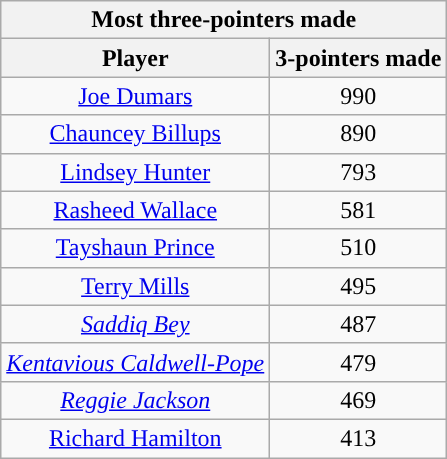<table class="wikitable sortable" style="text-align:center">
<tr>
<th colspan="2" style="text-align:center; ">Most three-pointers made</th>
</tr>
<tr>
<th style="text-align:center; ">Player</th>
<th style="text-align:center; ">3-pointers made</th>
</tr>
<tr>
<td><a href='#'>Joe Dumars</a></td>
<td>990</td>
</tr>
<tr>
<td><a href='#'>Chauncey Billups</a></td>
<td>890</td>
</tr>
<tr>
<td><a href='#'>Lindsey Hunter</a></td>
<td>793</td>
</tr>
<tr>
<td><a href='#'>Rasheed Wallace</a></td>
<td>581</td>
</tr>
<tr>
<td><a href='#'>Tayshaun Prince</a></td>
<td>510</td>
</tr>
<tr>
<td><a href='#'>Terry Mills</a></td>
<td>495</td>
</tr>
<tr>
<td><em><a href='#'>Saddiq Bey</a></em></td>
<td>487</td>
</tr>
<tr>
<td><em><a href='#'>Kentavious Caldwell-Pope</a></em></td>
<td>479</td>
</tr>
<tr>
<td><em><a href='#'>Reggie Jackson</a></em></td>
<td>469</td>
</tr>
<tr>
<td><a href='#'>Richard Hamilton</a></td>
<td>413</td>
</tr>
</table>
